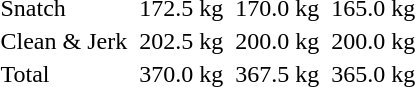<table>
<tr>
<td>Snatch</td>
<td></td>
<td>172.5 kg</td>
<td></td>
<td>170.0 kg</td>
<td></td>
<td>165.0 kg</td>
</tr>
<tr>
<td>Clean & Jerk</td>
<td></td>
<td>202.5 kg</td>
<td></td>
<td>200.0 kg</td>
<td></td>
<td>200.0 kg</td>
</tr>
<tr>
<td>Total</td>
<td></td>
<td>370.0 kg</td>
<td></td>
<td>367.5 kg</td>
<td></td>
<td>365.0 kg</td>
</tr>
</table>
